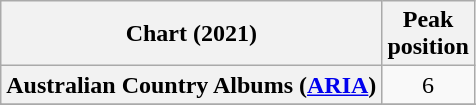<table class="wikitable sortable plainrowheaders" style="text-align:center">
<tr>
<th scope="col">Chart (2021)</th>
<th scope="col">Peak<br>position</th>
</tr>
<tr>
<th scope="row">Australian Country Albums (<a href='#'>ARIA</a>)</th>
<td>6</td>
</tr>
<tr>
</tr>
<tr>
</tr>
<tr>
</tr>
<tr>
</tr>
<tr>
</tr>
<tr>
</tr>
</table>
